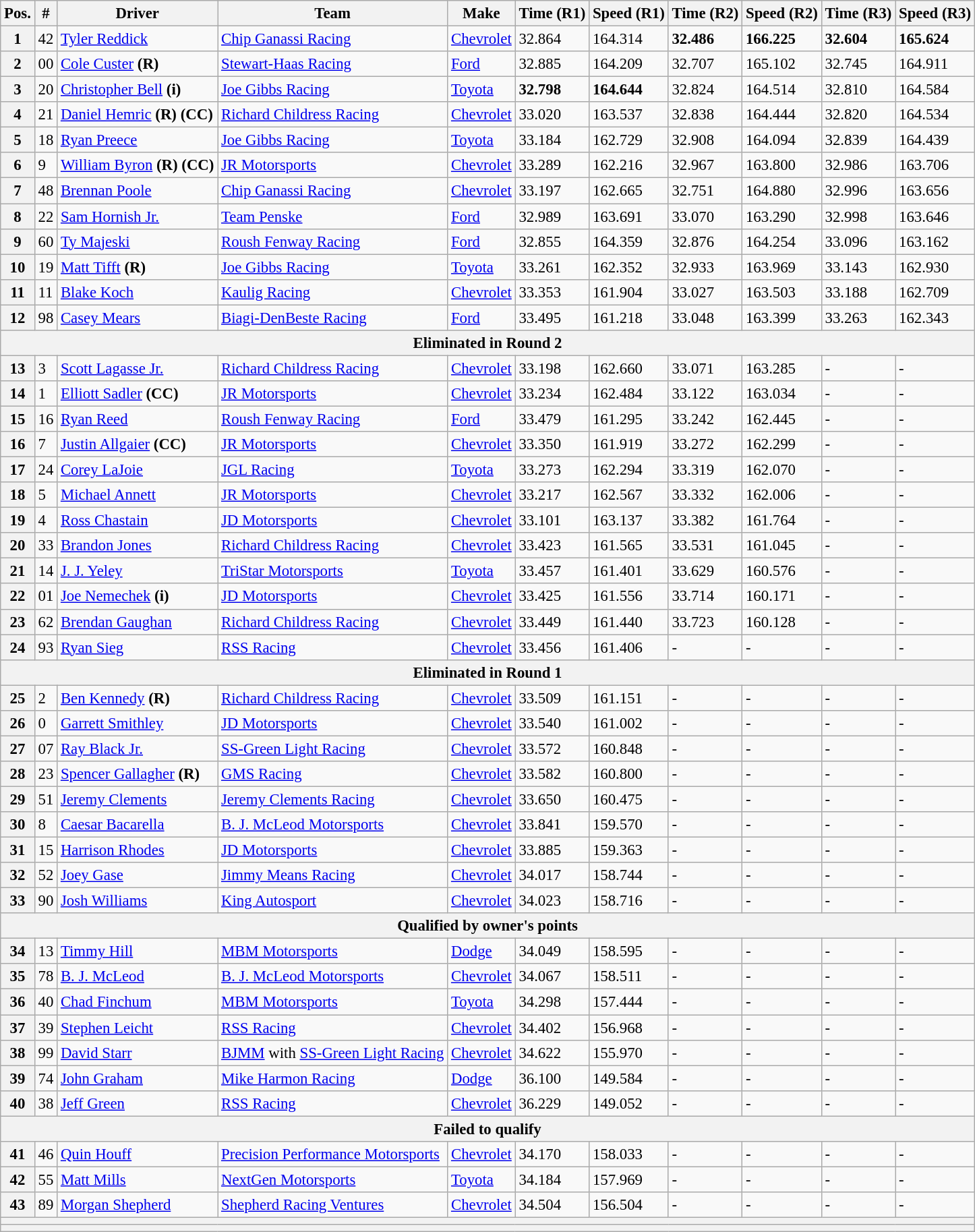<table class="wikitable" style="font-size:95%">
<tr>
<th>Pos.</th>
<th>#</th>
<th>Driver</th>
<th>Team</th>
<th>Make</th>
<th>Time (R1)</th>
<th>Speed (R1)</th>
<th>Time (R2)</th>
<th>Speed (R2)</th>
<th>Time (R3)</th>
<th>Speed (R3)</th>
</tr>
<tr>
<th>1</th>
<td>42</td>
<td><a href='#'>Tyler Reddick</a></td>
<td><a href='#'>Chip Ganassi Racing</a></td>
<td><a href='#'>Chevrolet</a></td>
<td>32.864</td>
<td>164.314</td>
<td><strong>32.486</strong></td>
<td><strong>166.225</strong></td>
<td><strong>32.604</strong></td>
<td><strong>165.624</strong></td>
</tr>
<tr>
<th>2</th>
<td>00</td>
<td><a href='#'>Cole Custer</a> <strong>(R)</strong></td>
<td><a href='#'>Stewart-Haas Racing</a></td>
<td><a href='#'>Ford</a></td>
<td>32.885</td>
<td>164.209</td>
<td>32.707</td>
<td>165.102</td>
<td>32.745</td>
<td>164.911</td>
</tr>
<tr>
<th>3</th>
<td>20</td>
<td><a href='#'>Christopher Bell</a> <strong>(i)</strong></td>
<td><a href='#'>Joe Gibbs Racing</a></td>
<td><a href='#'>Toyota</a></td>
<td><strong>32.798</strong></td>
<td><strong>164.644</strong></td>
<td>32.824</td>
<td>164.514</td>
<td>32.810</td>
<td>164.584</td>
</tr>
<tr>
<th>4</th>
<td>21</td>
<td><a href='#'>Daniel Hemric</a> <strong>(R) (CC)</strong></td>
<td><a href='#'>Richard Childress Racing</a></td>
<td><a href='#'>Chevrolet</a></td>
<td>33.020</td>
<td>163.537</td>
<td>32.838</td>
<td>164.444</td>
<td>32.820</td>
<td>164.534</td>
</tr>
<tr>
<th>5</th>
<td>18</td>
<td><a href='#'>Ryan Preece</a></td>
<td><a href='#'>Joe Gibbs Racing</a></td>
<td><a href='#'>Toyota</a></td>
<td>33.184</td>
<td>162.729</td>
<td>32.908</td>
<td>164.094</td>
<td>32.839</td>
<td>164.439</td>
</tr>
<tr>
<th>6</th>
<td>9</td>
<td><a href='#'>William Byron</a> <strong>(R) (CC)</strong></td>
<td><a href='#'>JR Motorsports</a></td>
<td><a href='#'>Chevrolet</a></td>
<td>33.289</td>
<td>162.216</td>
<td>32.967</td>
<td>163.800</td>
<td>32.986</td>
<td>163.706</td>
</tr>
<tr>
<th>7</th>
<td>48</td>
<td><a href='#'>Brennan Poole</a></td>
<td><a href='#'>Chip Ganassi Racing</a></td>
<td><a href='#'>Chevrolet</a></td>
<td>33.197</td>
<td>162.665</td>
<td>32.751</td>
<td>164.880</td>
<td>32.996</td>
<td>163.656</td>
</tr>
<tr>
<th>8</th>
<td>22</td>
<td><a href='#'>Sam Hornish Jr.</a></td>
<td><a href='#'>Team Penske</a></td>
<td><a href='#'>Ford</a></td>
<td>32.989</td>
<td>163.691</td>
<td>33.070</td>
<td>163.290</td>
<td>32.998</td>
<td>163.646</td>
</tr>
<tr>
<th>9</th>
<td>60</td>
<td><a href='#'>Ty Majeski</a></td>
<td><a href='#'>Roush Fenway Racing</a></td>
<td><a href='#'>Ford</a></td>
<td>32.855</td>
<td>164.359</td>
<td>32.876</td>
<td>164.254</td>
<td>33.096</td>
<td>163.162</td>
</tr>
<tr>
<th>10</th>
<td>19</td>
<td><a href='#'>Matt Tifft</a> <strong>(R)</strong></td>
<td><a href='#'>Joe Gibbs Racing</a></td>
<td><a href='#'>Toyota</a></td>
<td>33.261</td>
<td>162.352</td>
<td>32.933</td>
<td>163.969</td>
<td>33.143</td>
<td>162.930</td>
</tr>
<tr>
<th>11</th>
<td>11</td>
<td><a href='#'>Blake Koch</a></td>
<td><a href='#'>Kaulig Racing</a></td>
<td><a href='#'>Chevrolet</a></td>
<td>33.353</td>
<td>161.904</td>
<td>33.027</td>
<td>163.503</td>
<td>33.188</td>
<td>162.709</td>
</tr>
<tr>
<th>12</th>
<td>98</td>
<td><a href='#'>Casey Mears</a></td>
<td><a href='#'>Biagi-DenBeste Racing</a></td>
<td><a href='#'>Ford</a></td>
<td>33.495</td>
<td>161.218</td>
<td>33.048</td>
<td>163.399</td>
<td>33.263</td>
<td>162.343</td>
</tr>
<tr>
<th colspan="11">Eliminated in Round 2</th>
</tr>
<tr>
<th>13</th>
<td>3</td>
<td><a href='#'>Scott Lagasse Jr.</a></td>
<td><a href='#'>Richard Childress Racing</a></td>
<td><a href='#'>Chevrolet</a></td>
<td>33.198</td>
<td>162.660</td>
<td>33.071</td>
<td>163.285</td>
<td>-</td>
<td>-</td>
</tr>
<tr>
<th>14</th>
<td>1</td>
<td><a href='#'>Elliott Sadler</a> <strong>(CC)</strong></td>
<td><a href='#'>JR Motorsports</a></td>
<td><a href='#'>Chevrolet</a></td>
<td>33.234</td>
<td>162.484</td>
<td>33.122</td>
<td>163.034</td>
<td>-</td>
<td>-</td>
</tr>
<tr>
<th>15</th>
<td>16</td>
<td><a href='#'>Ryan Reed</a></td>
<td><a href='#'>Roush Fenway Racing</a></td>
<td><a href='#'>Ford</a></td>
<td>33.479</td>
<td>161.295</td>
<td>33.242</td>
<td>162.445</td>
<td>-</td>
<td>-</td>
</tr>
<tr>
<th>16</th>
<td>7</td>
<td><a href='#'>Justin Allgaier</a> <strong>(CC)</strong></td>
<td><a href='#'>JR Motorsports</a></td>
<td><a href='#'>Chevrolet</a></td>
<td>33.350</td>
<td>161.919</td>
<td>33.272</td>
<td>162.299</td>
<td>-</td>
<td>-</td>
</tr>
<tr>
<th>17</th>
<td>24</td>
<td><a href='#'>Corey LaJoie</a></td>
<td><a href='#'>JGL Racing</a></td>
<td><a href='#'>Toyota</a></td>
<td>33.273</td>
<td>162.294</td>
<td>33.319</td>
<td>162.070</td>
<td>-</td>
<td>-</td>
</tr>
<tr>
<th>18</th>
<td>5</td>
<td><a href='#'>Michael Annett</a></td>
<td><a href='#'>JR Motorsports</a></td>
<td><a href='#'>Chevrolet</a></td>
<td>33.217</td>
<td>162.567</td>
<td>33.332</td>
<td>162.006</td>
<td>-</td>
<td>-</td>
</tr>
<tr>
<th>19</th>
<td>4</td>
<td><a href='#'>Ross Chastain</a></td>
<td><a href='#'>JD Motorsports</a></td>
<td><a href='#'>Chevrolet</a></td>
<td>33.101</td>
<td>163.137</td>
<td>33.382</td>
<td>161.764</td>
<td>-</td>
<td>-</td>
</tr>
<tr>
<th>20</th>
<td>33</td>
<td><a href='#'>Brandon Jones</a></td>
<td><a href='#'>Richard Childress Racing</a></td>
<td><a href='#'>Chevrolet</a></td>
<td>33.423</td>
<td>161.565</td>
<td>33.531</td>
<td>161.045</td>
<td>-</td>
<td>-</td>
</tr>
<tr>
<th>21</th>
<td>14</td>
<td><a href='#'>J. J. Yeley</a></td>
<td><a href='#'>TriStar Motorsports</a></td>
<td><a href='#'>Toyota</a></td>
<td>33.457</td>
<td>161.401</td>
<td>33.629</td>
<td>160.576</td>
<td>-</td>
<td>-</td>
</tr>
<tr>
<th>22</th>
<td>01</td>
<td><a href='#'>Joe Nemechek</a> <strong>(i)</strong></td>
<td><a href='#'>JD Motorsports</a></td>
<td><a href='#'>Chevrolet</a></td>
<td>33.425</td>
<td>161.556</td>
<td>33.714</td>
<td>160.171</td>
<td>-</td>
<td>-</td>
</tr>
<tr>
<th>23</th>
<td>62</td>
<td><a href='#'>Brendan Gaughan</a></td>
<td><a href='#'>Richard Childress Racing</a></td>
<td><a href='#'>Chevrolet</a></td>
<td>33.449</td>
<td>161.440</td>
<td>33.723</td>
<td>160.128</td>
<td>-</td>
<td>-</td>
</tr>
<tr>
<th>24</th>
<td>93</td>
<td><a href='#'>Ryan Sieg</a></td>
<td><a href='#'>RSS Racing</a></td>
<td><a href='#'>Chevrolet</a></td>
<td>33.456</td>
<td>161.406</td>
<td>-</td>
<td>-</td>
<td>-</td>
<td>-</td>
</tr>
<tr>
<th colspan="11">Eliminated in Round 1</th>
</tr>
<tr>
<th>25</th>
<td>2</td>
<td><a href='#'>Ben Kennedy</a> <strong>(R)</strong></td>
<td><a href='#'>Richard Childress Racing</a></td>
<td><a href='#'>Chevrolet</a></td>
<td>33.509</td>
<td>161.151</td>
<td>-</td>
<td>-</td>
<td>-</td>
<td>-</td>
</tr>
<tr>
<th>26</th>
<td>0</td>
<td><a href='#'>Garrett Smithley</a></td>
<td><a href='#'>JD Motorsports</a></td>
<td><a href='#'>Chevrolet</a></td>
<td>33.540</td>
<td>161.002</td>
<td>-</td>
<td>-</td>
<td>-</td>
<td>-</td>
</tr>
<tr>
<th>27</th>
<td>07</td>
<td><a href='#'>Ray Black Jr.</a></td>
<td><a href='#'>SS-Green Light Racing</a></td>
<td><a href='#'>Chevrolet</a></td>
<td>33.572</td>
<td>160.848</td>
<td>-</td>
<td>-</td>
<td>-</td>
<td>-</td>
</tr>
<tr>
<th>28</th>
<td>23</td>
<td><a href='#'>Spencer Gallagher</a> <strong>(R)</strong></td>
<td><a href='#'>GMS Racing</a></td>
<td><a href='#'>Chevrolet</a></td>
<td>33.582</td>
<td>160.800</td>
<td>-</td>
<td>-</td>
<td>-</td>
<td>-</td>
</tr>
<tr>
<th>29</th>
<td>51</td>
<td><a href='#'>Jeremy Clements</a></td>
<td><a href='#'>Jeremy Clements Racing</a></td>
<td><a href='#'>Chevrolet</a></td>
<td>33.650</td>
<td>160.475</td>
<td>-</td>
<td>-</td>
<td>-</td>
<td>-</td>
</tr>
<tr>
<th>30</th>
<td>8</td>
<td><a href='#'>Caesar Bacarella</a></td>
<td><a href='#'>B. J. McLeod Motorsports</a></td>
<td><a href='#'>Chevrolet</a></td>
<td>33.841</td>
<td>159.570</td>
<td>-</td>
<td>-</td>
<td>-</td>
<td>-</td>
</tr>
<tr>
<th>31</th>
<td>15</td>
<td><a href='#'>Harrison Rhodes</a></td>
<td><a href='#'>JD Motorsports</a></td>
<td><a href='#'>Chevrolet</a></td>
<td>33.885</td>
<td>159.363</td>
<td>-</td>
<td>-</td>
<td>-</td>
<td>-</td>
</tr>
<tr>
<th>32</th>
<td>52</td>
<td><a href='#'>Joey Gase</a></td>
<td><a href='#'>Jimmy Means Racing</a></td>
<td><a href='#'>Chevrolet</a></td>
<td>34.017</td>
<td>158.744</td>
<td>-</td>
<td>-</td>
<td>-</td>
<td>-</td>
</tr>
<tr>
<th>33</th>
<td>90</td>
<td><a href='#'>Josh Williams</a></td>
<td><a href='#'>King Autosport</a></td>
<td><a href='#'>Chevrolet</a></td>
<td>34.023</td>
<td>158.716</td>
<td>-</td>
<td>-</td>
<td>-</td>
<td>-</td>
</tr>
<tr>
<th colspan="11">Qualified by owner's points</th>
</tr>
<tr>
<th>34</th>
<td>13</td>
<td><a href='#'>Timmy Hill</a></td>
<td><a href='#'>MBM Motorsports</a></td>
<td><a href='#'>Dodge</a></td>
<td>34.049</td>
<td>158.595</td>
<td>-</td>
<td>-</td>
<td>-</td>
<td>-</td>
</tr>
<tr>
<th>35</th>
<td>78</td>
<td><a href='#'>B. J. McLeod</a></td>
<td><a href='#'>B. J. McLeod Motorsports</a></td>
<td><a href='#'>Chevrolet</a></td>
<td>34.067</td>
<td>158.511</td>
<td>-</td>
<td>-</td>
<td>-</td>
<td>-</td>
</tr>
<tr>
<th>36</th>
<td>40</td>
<td><a href='#'>Chad Finchum</a></td>
<td><a href='#'>MBM Motorsports</a></td>
<td><a href='#'>Toyota</a></td>
<td>34.298</td>
<td>157.444</td>
<td>-</td>
<td>-</td>
<td>-</td>
<td>-</td>
</tr>
<tr>
<th>37</th>
<td>39</td>
<td><a href='#'>Stephen Leicht</a></td>
<td><a href='#'>RSS Racing</a></td>
<td><a href='#'>Chevrolet</a></td>
<td>34.402</td>
<td>156.968</td>
<td>-</td>
<td>-</td>
<td>-</td>
<td>-</td>
</tr>
<tr>
<th>38</th>
<td>99</td>
<td><a href='#'>David Starr</a></td>
<td><a href='#'>BJMM</a> with <a href='#'>SS-Green Light Racing</a></td>
<td><a href='#'>Chevrolet</a></td>
<td>34.622</td>
<td>155.970</td>
<td>-</td>
<td>-</td>
<td>-</td>
<td>-</td>
</tr>
<tr>
<th>39</th>
<td>74</td>
<td><a href='#'>John Graham</a></td>
<td><a href='#'>Mike Harmon Racing</a></td>
<td><a href='#'>Dodge</a></td>
<td>36.100</td>
<td>149.584</td>
<td>-</td>
<td>-</td>
<td>-</td>
<td>-</td>
</tr>
<tr>
<th>40</th>
<td>38</td>
<td><a href='#'>Jeff Green</a></td>
<td><a href='#'>RSS Racing</a></td>
<td><a href='#'>Chevrolet</a></td>
<td>36.229</td>
<td>149.052</td>
<td>-</td>
<td>-</td>
<td>-</td>
<td>-</td>
</tr>
<tr>
<th colspan="11">Failed to qualify</th>
</tr>
<tr>
<th>41</th>
<td>46</td>
<td><a href='#'>Quin Houff</a></td>
<td><a href='#'>Precision Performance Motorsports</a></td>
<td><a href='#'>Chevrolet</a></td>
<td>34.170</td>
<td>158.033</td>
<td>-</td>
<td>-</td>
<td>-</td>
<td>-</td>
</tr>
<tr>
<th>42</th>
<td>55</td>
<td><a href='#'>Matt Mills</a></td>
<td><a href='#'>NextGen Motorsports</a></td>
<td><a href='#'>Toyota</a></td>
<td>34.184</td>
<td>157.969</td>
<td>-</td>
<td>-</td>
<td>-</td>
<td>-</td>
</tr>
<tr>
<th>43</th>
<td>89</td>
<td><a href='#'>Morgan Shepherd</a></td>
<td><a href='#'>Shepherd Racing Ventures</a></td>
<td><a href='#'>Chevrolet</a></td>
<td>34.504</td>
<td>156.504</td>
<td>-</td>
<td>-</td>
<td>-</td>
<td>-</td>
</tr>
<tr>
<th colspan="11"></th>
</tr>
<tr>
<th colspan="11"></th>
</tr>
</table>
